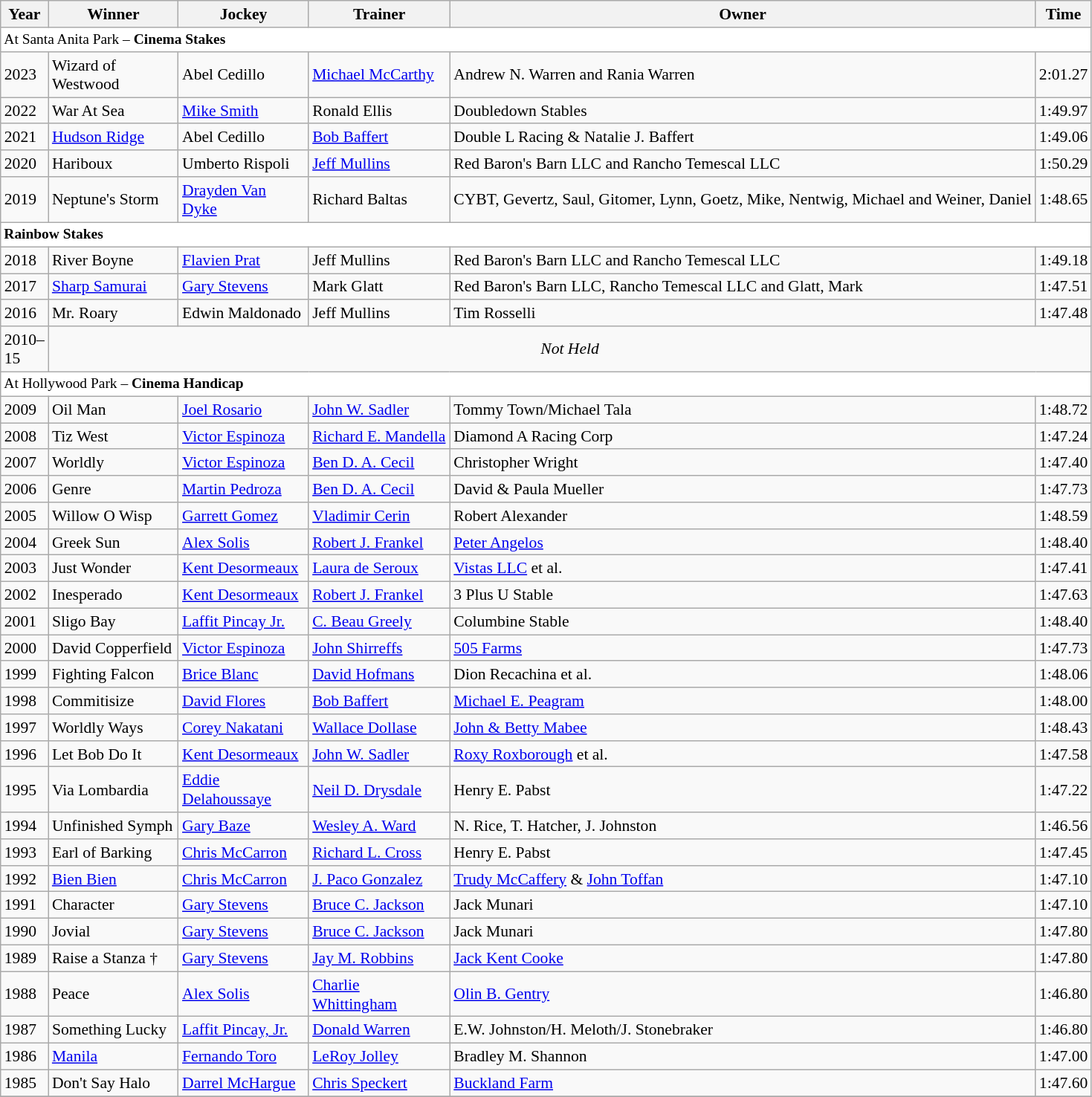<table class="wikitable sortable" style="font-size:90%">
<tr>
<th style="width:30px">Year<br></th>
<th style="width:110px">Winner<br></th>
<th style="width:110px">Jockey<br></th>
<th style="width:120px">Trainer<br></th>
<th>Owner<br></th>
<th style="width:25px">Time<br></th>
</tr>
<tr style="font-size:90%; background-color:white">
<td align="left" colspan=6>At Santa Anita Park – <strong>Cinema Stakes</strong></td>
</tr>
<tr>
<td>2023</td>
<td>Wizard of Westwood</td>
<td>Abel Cedillo</td>
<td><a href='#'>Michael McCarthy</a></td>
<td>Andrew N. Warren and Rania Warren</td>
<td>2:01.27</td>
</tr>
<tr>
<td>2022</td>
<td>War At Sea</td>
<td><a href='#'>Mike Smith</a></td>
<td>Ronald Ellis</td>
<td>Doubledown Stables</td>
<td>1:49.97</td>
</tr>
<tr>
<td>2021</td>
<td><a href='#'>Hudson Ridge</a></td>
<td>Abel Cedillo</td>
<td><a href='#'>Bob Baffert</a></td>
<td>Double L Racing & Natalie J. Baffert</td>
<td>1:49.06</td>
</tr>
<tr>
<td>2020</td>
<td>Hariboux</td>
<td>Umberto Rispoli</td>
<td><a href='#'>Jeff Mullins</a></td>
<td>Red Baron's Barn LLC and Rancho Temescal LLC</td>
<td>1:50.29</td>
</tr>
<tr>
<td>2019</td>
<td>Neptune's Storm</td>
<td><a href='#'>Drayden Van Dyke</a></td>
<td>Richard Baltas</td>
<td>CYBT, Gevertz, Saul, Gitomer, Lynn, Goetz, Mike, Nentwig, Michael and Weiner, Daniel</td>
<td>1:48.65</td>
</tr>
<tr style="font-size:90%; background-color:white">
<td align="left" colspan=6><strong>Rainbow Stakes</strong></td>
</tr>
<tr>
<td>2018</td>
<td>River Boyne</td>
<td><a href='#'>Flavien Prat</a></td>
<td>Jeff Mullins</td>
<td>Red Baron's Barn LLC and Rancho Temescal LLC</td>
<td>1:49.18</td>
</tr>
<tr>
<td>2017</td>
<td><a href='#'>Sharp Samurai</a></td>
<td><a href='#'>Gary Stevens</a></td>
<td>Mark Glatt</td>
<td>Red Baron's Barn LLC, Rancho Temescal LLC and Glatt, Mark</td>
<td>1:47.51</td>
</tr>
<tr>
<td>2016</td>
<td>Mr. Roary</td>
<td>Edwin Maldonado</td>
<td>Jeff Mullins</td>
<td>Tim Rosselli</td>
<td>1:47.48</td>
</tr>
<tr>
<td>2010–15</td>
<td align=center colspan=5><em>Not Held</em></td>
</tr>
<tr style="font-size:90%; background-color:white">
<td align="left" colspan=6>At Hollywood Park – <strong>Cinema Handicap</strong></td>
</tr>
<tr>
<td>2009</td>
<td>Oil Man</td>
<td><a href='#'>Joel Rosario</a></td>
<td><a href='#'>John W. Sadler</a></td>
<td>Tommy Town/Michael Tala</td>
<td>1:48.72</td>
</tr>
<tr>
<td>2008</td>
<td>Tiz West</td>
<td><a href='#'>Victor Espinoza</a></td>
<td><a href='#'>Richard E. Mandella</a></td>
<td>Diamond A Racing Corp</td>
<td>1:47.24</td>
</tr>
<tr>
<td>2007</td>
<td>Worldly</td>
<td><a href='#'>Victor Espinoza</a></td>
<td><a href='#'>Ben D. A. Cecil</a></td>
<td>Christopher Wright</td>
<td>1:47.40</td>
</tr>
<tr>
<td>2006</td>
<td>Genre</td>
<td><a href='#'>Martin Pedroza</a></td>
<td><a href='#'>Ben D. A. Cecil</a></td>
<td>David & Paula Mueller</td>
<td>1:47.73</td>
</tr>
<tr>
<td>2005</td>
<td>Willow O Wisp</td>
<td><a href='#'>Garrett Gomez</a></td>
<td><a href='#'>Vladimir Cerin</a></td>
<td>Robert Alexander</td>
<td>1:48.59</td>
</tr>
<tr>
<td>2004</td>
<td>Greek Sun</td>
<td><a href='#'>Alex Solis</a></td>
<td><a href='#'>Robert J. Frankel</a></td>
<td><a href='#'>Peter Angelos</a></td>
<td>1:48.40</td>
</tr>
<tr>
<td>2003</td>
<td>Just Wonder</td>
<td><a href='#'>Kent Desormeaux</a></td>
<td><a href='#'>Laura de Seroux</a></td>
<td><a href='#'>Vistas LLC</a> et al.</td>
<td>1:47.41</td>
</tr>
<tr>
<td>2002</td>
<td>Inesperado</td>
<td><a href='#'>Kent Desormeaux</a></td>
<td><a href='#'>Robert J. Frankel</a></td>
<td>3 Plus U Stable</td>
<td>1:47.63</td>
</tr>
<tr>
<td>2001</td>
<td>Sligo Bay</td>
<td><a href='#'>Laffit Pincay Jr.</a></td>
<td><a href='#'>C. Beau Greely</a></td>
<td>Columbine Stable</td>
<td>1:48.40</td>
</tr>
<tr>
<td>2000</td>
<td>David Copperfield</td>
<td><a href='#'>Victor Espinoza</a></td>
<td><a href='#'>John Shirreffs</a></td>
<td><a href='#'>505 Farms</a></td>
<td>1:47.73</td>
</tr>
<tr>
<td>1999</td>
<td>Fighting Falcon</td>
<td><a href='#'>Brice Blanc</a></td>
<td><a href='#'>David Hofmans</a></td>
<td>Dion Recachina et al.</td>
<td>1:48.06</td>
</tr>
<tr>
<td>1998</td>
<td>Commitisize</td>
<td><a href='#'>David Flores</a></td>
<td><a href='#'>Bob Baffert</a></td>
<td><a href='#'>Michael E. Peagram</a></td>
<td>1:48.00</td>
</tr>
<tr>
<td>1997</td>
<td>Worldly Ways</td>
<td><a href='#'>Corey Nakatani</a></td>
<td><a href='#'>Wallace Dollase</a></td>
<td><a href='#'>John & Betty Mabee</a></td>
<td>1:48.43</td>
</tr>
<tr>
<td>1996</td>
<td>Let Bob Do It</td>
<td><a href='#'>Kent Desormeaux</a></td>
<td><a href='#'>John W. Sadler</a></td>
<td><a href='#'>Roxy Roxborough</a>  et al.</td>
<td>1:47.58</td>
</tr>
<tr>
<td>1995</td>
<td>Via Lombardia</td>
<td><a href='#'>Eddie Delahoussaye</a></td>
<td><a href='#'>Neil D. Drysdale</a></td>
<td>Henry E. Pabst</td>
<td>1:47.22</td>
</tr>
<tr>
<td>1994</td>
<td>Unfinished Symph</td>
<td><a href='#'>Gary Baze</a></td>
<td><a href='#'>Wesley A. Ward</a></td>
<td>N. Rice, T. Hatcher, J. Johnston</td>
<td>1:46.56</td>
</tr>
<tr>
<td>1993</td>
<td>Earl of Barking</td>
<td><a href='#'>Chris McCarron</a></td>
<td><a href='#'>Richard L. Cross</a></td>
<td>Henry E. Pabst</td>
<td>1:47.45</td>
</tr>
<tr>
<td>1992</td>
<td><a href='#'>Bien Bien</a></td>
<td><a href='#'>Chris McCarron</a></td>
<td><a href='#'>J. Paco Gonzalez</a></td>
<td><a href='#'>Trudy McCaffery</a> & <a href='#'>John Toffan</a></td>
<td>1:47.10</td>
</tr>
<tr>
<td>1991</td>
<td>Character</td>
<td><a href='#'>Gary Stevens</a></td>
<td><a href='#'>Bruce C. Jackson</a></td>
<td>Jack Munari</td>
<td>1:47.10</td>
</tr>
<tr>
<td>1990</td>
<td>Jovial</td>
<td><a href='#'>Gary Stevens</a></td>
<td><a href='#'>Bruce C. Jackson</a></td>
<td>Jack Munari</td>
<td>1:47.80</td>
</tr>
<tr>
<td>1989</td>
<td>Raise a Stanza †</td>
<td><a href='#'>Gary Stevens</a></td>
<td><a href='#'>Jay M. Robbins</a></td>
<td><a href='#'>Jack Kent Cooke</a></td>
<td>1:47.80</td>
</tr>
<tr>
<td>1988</td>
<td>Peace</td>
<td><a href='#'>Alex Solis</a></td>
<td><a href='#'>Charlie Whittingham</a></td>
<td><a href='#'>Olin B. Gentry</a></td>
<td>1:46.80</td>
</tr>
<tr>
<td>1987</td>
<td>Something Lucky</td>
<td><a href='#'>Laffit Pincay, Jr.</a></td>
<td><a href='#'>Donald Warren</a></td>
<td>E.W. Johnston/H. Meloth/J. Stonebraker</td>
<td>1:46.80</td>
</tr>
<tr>
<td>1986</td>
<td><a href='#'>Manila</a></td>
<td><a href='#'>Fernando Toro</a></td>
<td><a href='#'>LeRoy Jolley</a></td>
<td>Bradley M. Shannon</td>
<td>1:47.00</td>
</tr>
<tr>
<td>1985</td>
<td>Don't Say Halo</td>
<td><a href='#'>Darrel McHargue</a></td>
<td><a href='#'>Chris Speckert</a></td>
<td><a href='#'>Buckland Farm</a></td>
<td>1:47.60</td>
</tr>
<tr>
</tr>
</table>
